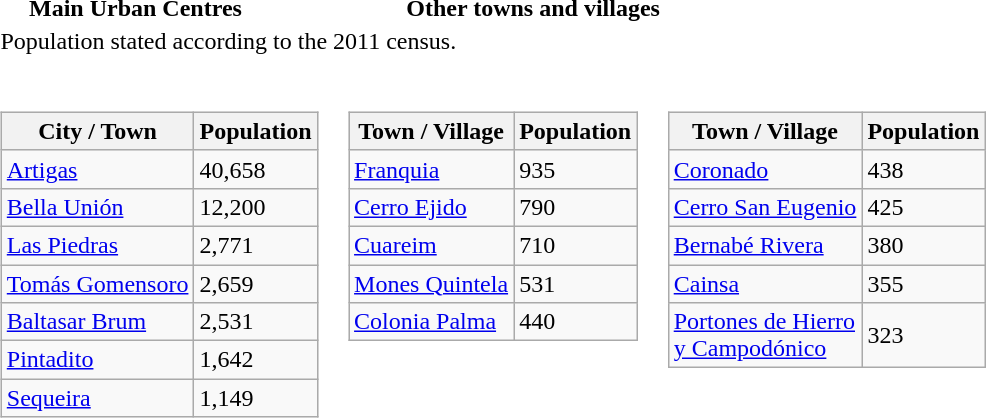<table style="margin-top:16px;">
<tr>
<th align="left" style="padding-left:20px;">Main Urban Centres</th>
<th align="left" style="padding-left:40px;" colspan=2>Other towns and villages</th>
</tr>
<tr>
<td colspan=3>Population stated according to the 2011 census.</td>
</tr>
<tr valign="top">
<td><br><table class="wikitable">
<tr>
<th>City / Town</th>
<th>Population</th>
</tr>
<tr>
<td><a href='#'>Artigas</a></td>
<td>40,658</td>
</tr>
<tr>
<td><a href='#'>Bella Unión</a></td>
<td>12,200</td>
</tr>
<tr>
<td><a href='#'>Las Piedras</a></td>
<td>2,771</td>
</tr>
<tr>
<td><a href='#'>Tomás Gomensoro</a></td>
<td>2,659</td>
</tr>
<tr>
<td><a href='#'>Baltasar Brum</a></td>
<td>2,531</td>
</tr>
<tr>
<td><a href='#'>Pintadito</a></td>
<td>1,642</td>
</tr>
<tr>
<td><a href='#'>Sequeira</a></td>
<td>1,149</td>
</tr>
</table>
</td>
<td><br><table class="wikitable">
<tr>
<th>Town / Village</th>
<th>Population</th>
</tr>
<tr>
<td><a href='#'>Franquia</a></td>
<td>935</td>
</tr>
<tr>
<td><a href='#'>Cerro Ejido</a></td>
<td>790</td>
</tr>
<tr>
<td><a href='#'>Cuareim</a></td>
<td>710</td>
</tr>
<tr>
<td><a href='#'>Mones Quintela</a></td>
<td>531</td>
</tr>
<tr>
<td><a href='#'>Colonia Palma</a></td>
<td>440</td>
</tr>
</table>
</td>
<td><br><table class="wikitable">
<tr>
<th>Town / Village</th>
<th>Population</th>
</tr>
<tr>
<td><a href='#'>Coronado</a></td>
<td>438</td>
</tr>
<tr>
<td><a href='#'>Cerro San Eugenio</a></td>
<td>425</td>
</tr>
<tr>
<td><a href='#'>Bernabé Rivera</a></td>
<td>380</td>
</tr>
<tr>
<td><a href='#'>Cainsa</a></td>
<td>355</td>
</tr>
<tr>
<td><a href='#'>Portones de Hierro<br>y Campodónico</a></td>
<td>323</td>
</tr>
</table>
</td>
</tr>
</table>
